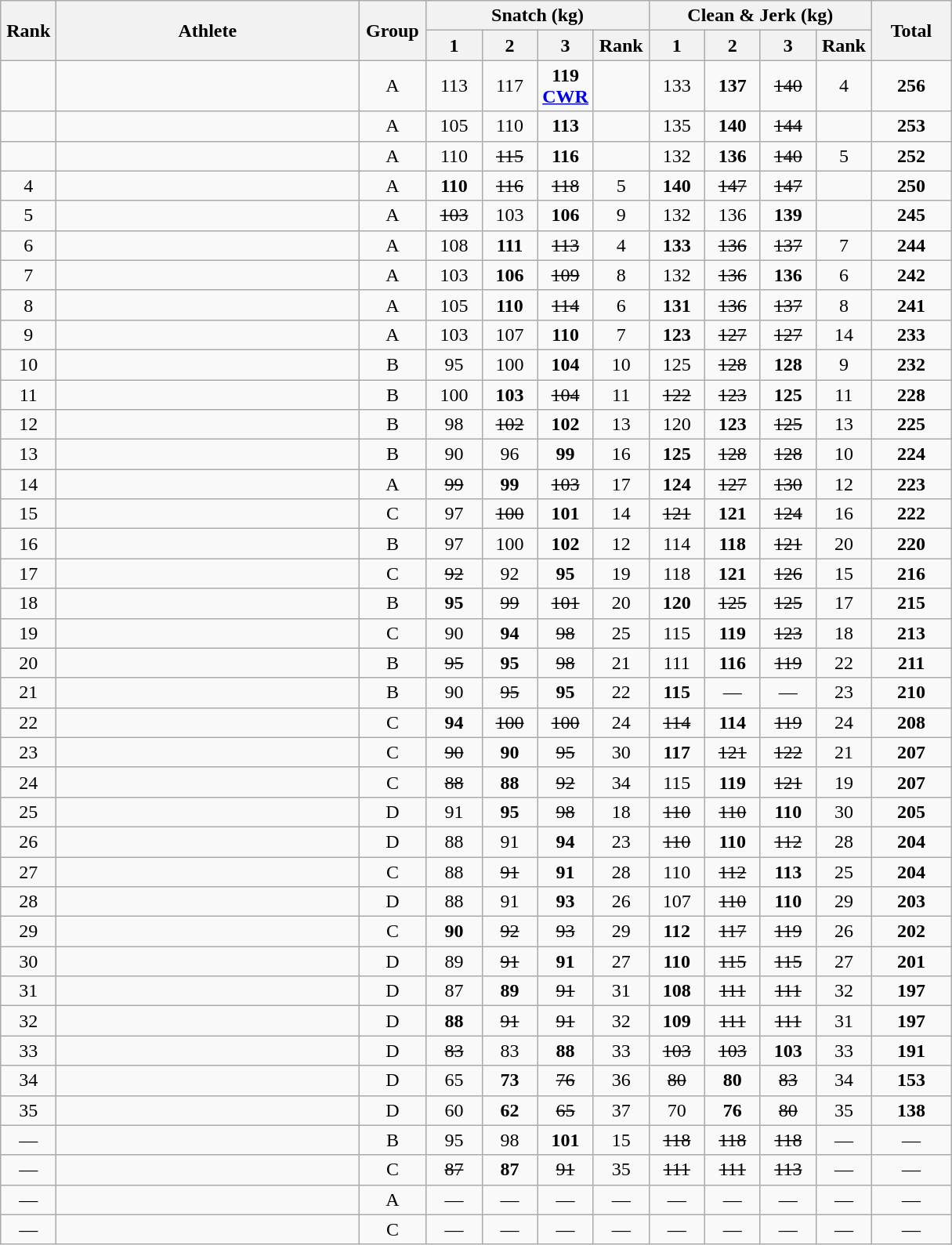<table class = "wikitable" style="text-align:center;">
<tr>
<th rowspan=2 width=40>Rank</th>
<th rowspan=2 width=250>Athlete</th>
<th rowspan=2 width=50>Group</th>
<th colspan=4>Snatch (kg)</th>
<th colspan=4>Clean & Jerk (kg)</th>
<th rowspan=2 width=60>Total</th>
</tr>
<tr>
<th width=40>1</th>
<th width=40>2</th>
<th width=40>3</th>
<th width=40>Rank</th>
<th width=40>1</th>
<th width=40>2</th>
<th width=40>3</th>
<th width=40>Rank</th>
</tr>
<tr>
<td></td>
<td align=left></td>
<td>A</td>
<td>113</td>
<td>117</td>
<td><strong>119 <a href='#'>CWR</a></strong></td>
<td></td>
<td>133</td>
<td><strong>137</strong></td>
<td><s>140</s></td>
<td>4</td>
<td><strong>256</strong></td>
</tr>
<tr>
<td></td>
<td align=left></td>
<td>A</td>
<td>105</td>
<td>110</td>
<td><strong>113</strong></td>
<td></td>
<td>135</td>
<td><strong>140</strong></td>
<td><s>144</s></td>
<td></td>
<td><strong>253</strong></td>
</tr>
<tr>
<td></td>
<td align=left></td>
<td>A</td>
<td>110</td>
<td><s>115</s></td>
<td><strong>116</strong></td>
<td></td>
<td>132</td>
<td><strong>136</strong></td>
<td><s>140</s></td>
<td>5</td>
<td><strong>252</strong></td>
</tr>
<tr>
<td>4</td>
<td align=left></td>
<td>A</td>
<td><strong>110</strong></td>
<td><s>116</s></td>
<td><s>118</s></td>
<td>5</td>
<td><strong>140</strong></td>
<td><s>147</s></td>
<td><s>147</s></td>
<td></td>
<td><strong>250</strong></td>
</tr>
<tr>
<td>5</td>
<td align=left></td>
<td>A</td>
<td><s>103</s></td>
<td>103</td>
<td><strong>106</strong></td>
<td>9</td>
<td>132</td>
<td>136</td>
<td><strong>139</strong></td>
<td></td>
<td><strong>245</strong></td>
</tr>
<tr>
<td>6</td>
<td align=left></td>
<td>A</td>
<td>108</td>
<td><strong>111</strong></td>
<td><s>113</s></td>
<td>4</td>
<td><strong>133</strong></td>
<td><s>136</s></td>
<td><s>137</s></td>
<td>7</td>
<td><strong>244</strong></td>
</tr>
<tr>
<td>7</td>
<td align=left></td>
<td>A</td>
<td>103</td>
<td><strong>106</strong></td>
<td><s>109</s></td>
<td>8</td>
<td>132</td>
<td><s>136</s></td>
<td><strong>136</strong></td>
<td>6</td>
<td><strong>242</strong></td>
</tr>
<tr>
<td>8</td>
<td align=left></td>
<td>A</td>
<td>105</td>
<td><strong>110</strong></td>
<td><s>114</s></td>
<td>6</td>
<td><strong>131</strong></td>
<td><s>136</s></td>
<td><s>137</s></td>
<td>8</td>
<td><strong>241</strong></td>
</tr>
<tr>
<td>9</td>
<td align=left></td>
<td>A</td>
<td>103</td>
<td>107</td>
<td><strong>110</strong></td>
<td>7</td>
<td><strong>123</strong></td>
<td><s>127</s></td>
<td><s>127</s></td>
<td>14</td>
<td><strong>233</strong></td>
</tr>
<tr>
<td>10</td>
<td align=left></td>
<td>B</td>
<td>95</td>
<td>100</td>
<td><strong>104</strong></td>
<td>10</td>
<td>125</td>
<td><s>128</s></td>
<td><strong>128</strong></td>
<td>9</td>
<td><strong>232</strong></td>
</tr>
<tr>
<td>11</td>
<td align=left></td>
<td>B</td>
<td>100</td>
<td><strong>103</strong></td>
<td><s>104</s></td>
<td>11</td>
<td><s>122</s></td>
<td><s>123</s></td>
<td><strong>125</strong></td>
<td>11</td>
<td><strong>228</strong></td>
</tr>
<tr>
<td>12</td>
<td align=left></td>
<td>B</td>
<td>98</td>
<td><s>102</s></td>
<td><strong>102</strong></td>
<td>13</td>
<td>120</td>
<td><strong>123</strong></td>
<td><s>125</s></td>
<td>13</td>
<td><strong>225</strong></td>
</tr>
<tr>
<td>13</td>
<td align=left></td>
<td>B</td>
<td>90</td>
<td>96</td>
<td><strong>99</strong></td>
<td>16</td>
<td><strong>125</strong></td>
<td><s>128</s></td>
<td><s>128</s></td>
<td>10</td>
<td><strong>224</strong></td>
</tr>
<tr>
<td>14</td>
<td align=left></td>
<td>A</td>
<td><s>99</s></td>
<td><strong>99</strong></td>
<td><s>103</s></td>
<td>17</td>
<td><strong>124</strong></td>
<td><s>127</s></td>
<td><s>130</s></td>
<td>12</td>
<td><strong>223</strong></td>
</tr>
<tr>
<td>15</td>
<td align=left></td>
<td>C</td>
<td>97</td>
<td><s>100</s></td>
<td><strong>101</strong></td>
<td>14</td>
<td><s>121</s></td>
<td><strong>121</strong></td>
<td><s>124</s></td>
<td>16</td>
<td><strong>222</strong></td>
</tr>
<tr>
<td>16</td>
<td align=left></td>
<td>B</td>
<td>97</td>
<td>100</td>
<td><strong>102</strong></td>
<td>12</td>
<td>114</td>
<td><strong>118</strong></td>
<td><s>121</s></td>
<td>20</td>
<td><strong>220</strong></td>
</tr>
<tr>
<td>17</td>
<td align=left></td>
<td>C</td>
<td><s>92</s></td>
<td>92</td>
<td><strong>95</strong></td>
<td>19</td>
<td>118</td>
<td><strong>121</strong></td>
<td><s>126</s></td>
<td>15</td>
<td><strong>216</strong></td>
</tr>
<tr>
<td>18</td>
<td align=left></td>
<td>B</td>
<td><strong>95</strong></td>
<td><s>99</s></td>
<td><s>101</s></td>
<td>20</td>
<td><strong>120</strong></td>
<td><s>125</s></td>
<td><s>125</s></td>
<td>17</td>
<td><strong>215</strong></td>
</tr>
<tr>
<td>19</td>
<td align=left></td>
<td>C</td>
<td>90</td>
<td><strong>94</strong></td>
<td><s>98</s></td>
<td>25</td>
<td>115</td>
<td><strong>119</strong></td>
<td><s>123</s></td>
<td>18</td>
<td><strong>213</strong></td>
</tr>
<tr>
<td>20</td>
<td align=left></td>
<td>B</td>
<td><s>95</s></td>
<td><strong>95</strong></td>
<td><s>98</s></td>
<td>21</td>
<td>111</td>
<td><strong>116</strong></td>
<td><s>119</s></td>
<td>22</td>
<td><strong>211</strong></td>
</tr>
<tr>
<td>21</td>
<td align=left></td>
<td>B</td>
<td>90</td>
<td><s>95</s></td>
<td><strong>95</strong></td>
<td>22</td>
<td><strong>115</strong></td>
<td>—</td>
<td>—</td>
<td>23</td>
<td><strong>210</strong></td>
</tr>
<tr>
<td>22</td>
<td align=left></td>
<td>C</td>
<td><strong>94</strong></td>
<td><s>100</s></td>
<td><s>100</s></td>
<td>24</td>
<td><s>114</s></td>
<td><strong>114</strong></td>
<td><s>119</s></td>
<td>24</td>
<td><strong>208</strong></td>
</tr>
<tr>
<td>23</td>
<td align=left></td>
<td>C</td>
<td><s>90</s></td>
<td><strong>90</strong></td>
<td><s>95</s></td>
<td>30</td>
<td><strong>117</strong></td>
<td><s>121</s></td>
<td><s>122</s></td>
<td>21</td>
<td><strong>207</strong></td>
</tr>
<tr>
<td>24</td>
<td align=left></td>
<td>C</td>
<td><s>88</s></td>
<td><strong>88</strong></td>
<td><s>92</s></td>
<td>34</td>
<td>115</td>
<td><strong>119</strong></td>
<td><s>121</s></td>
<td>19</td>
<td><strong>207</strong></td>
</tr>
<tr>
<td>25</td>
<td align=left></td>
<td>D</td>
<td>91</td>
<td><strong>95</strong></td>
<td><s>98</s></td>
<td>18</td>
<td><s>110</s></td>
<td><s>110</s></td>
<td><strong>110</strong></td>
<td>30</td>
<td><strong>205</strong></td>
</tr>
<tr>
<td>26</td>
<td align=left></td>
<td>D</td>
<td>88</td>
<td>91</td>
<td><strong>94</strong></td>
<td>23</td>
<td><s>110</s></td>
<td><strong>110</strong></td>
<td><s>112</s></td>
<td>28</td>
<td><strong>204</strong></td>
</tr>
<tr>
<td>27</td>
<td align=left></td>
<td>C</td>
<td>88</td>
<td><s>91</s></td>
<td><strong>91</strong></td>
<td>28</td>
<td>110</td>
<td><s>112</s></td>
<td><strong>113</strong></td>
<td>25</td>
<td><strong>204</strong></td>
</tr>
<tr>
<td>28</td>
<td align=left></td>
<td>D</td>
<td>88</td>
<td>91</td>
<td><strong>93</strong></td>
<td>26</td>
<td>107</td>
<td><s>110</s></td>
<td><strong>110</strong></td>
<td>29</td>
<td><strong>203</strong></td>
</tr>
<tr>
<td>29</td>
<td align=left></td>
<td>C</td>
<td><strong>90</strong></td>
<td><s>92</s></td>
<td><s>93</s></td>
<td>29</td>
<td><strong>112</strong></td>
<td><s>117</s></td>
<td><s>119</s></td>
<td>26</td>
<td><strong>202</strong></td>
</tr>
<tr>
<td>30</td>
<td align=left></td>
<td>D</td>
<td>89</td>
<td><s>91</s></td>
<td><strong>91</strong></td>
<td>27</td>
<td><strong>110</strong></td>
<td><s>115</s></td>
<td><s>115</s></td>
<td>27</td>
<td><strong>201</strong></td>
</tr>
<tr>
<td>31</td>
<td align=left></td>
<td>D</td>
<td>87</td>
<td><strong>89</strong></td>
<td><s>91</s></td>
<td>31</td>
<td><strong>108</strong></td>
<td><s>111</s></td>
<td><s>111</s></td>
<td>32</td>
<td><strong>197</strong></td>
</tr>
<tr>
<td>32</td>
<td align=left></td>
<td>D</td>
<td><strong>88</strong></td>
<td><s>91</s></td>
<td><s>91</s></td>
<td>32</td>
<td><strong>109</strong></td>
<td><s>111</s></td>
<td><s>111</s></td>
<td>31</td>
<td><strong>197</strong></td>
</tr>
<tr>
<td>33</td>
<td align=left></td>
<td>D</td>
<td><s>83</s></td>
<td>83</td>
<td><strong>88</strong></td>
<td>33</td>
<td><s>103</s></td>
<td><s>103</s></td>
<td><strong>103</strong></td>
<td>33</td>
<td><strong>191</strong></td>
</tr>
<tr>
<td>34</td>
<td align=left></td>
<td>D</td>
<td>65</td>
<td><strong>73</strong></td>
<td><s>76</s></td>
<td>36</td>
<td><s>80</s></td>
<td><strong>80</strong></td>
<td><s>83</s></td>
<td>34</td>
<td><strong>153</strong></td>
</tr>
<tr>
<td>35</td>
<td align=left></td>
<td>D</td>
<td>60</td>
<td><strong>62</strong></td>
<td><s>65</s></td>
<td>37</td>
<td>70</td>
<td><strong>76</strong></td>
<td><s>80</s></td>
<td>35</td>
<td><strong>138</strong></td>
</tr>
<tr>
<td>—</td>
<td align=left></td>
<td>B</td>
<td>95</td>
<td>98</td>
<td><strong>101</strong></td>
<td>15</td>
<td><s>118</s></td>
<td><s>118</s></td>
<td><s>118</s></td>
<td>—</td>
<td>—</td>
</tr>
<tr>
<td>—</td>
<td align=left></td>
<td>C</td>
<td><s>87</s></td>
<td><strong>87</strong></td>
<td><s>91</s></td>
<td>35</td>
<td><s>111</s></td>
<td><s>111</s></td>
<td><s>113</s></td>
<td>—</td>
<td>—</td>
</tr>
<tr>
<td>—</td>
<td align=left></td>
<td>A</td>
<td>—</td>
<td>—</td>
<td>—</td>
<td>—</td>
<td>—</td>
<td>—</td>
<td>—</td>
<td>—</td>
<td>—</td>
</tr>
<tr>
<td>—</td>
<td align=left></td>
<td>C</td>
<td>—</td>
<td>—</td>
<td>—</td>
<td>—</td>
<td>—</td>
<td>—</td>
<td>—</td>
<td>—</td>
<td>—</td>
</tr>
</table>
